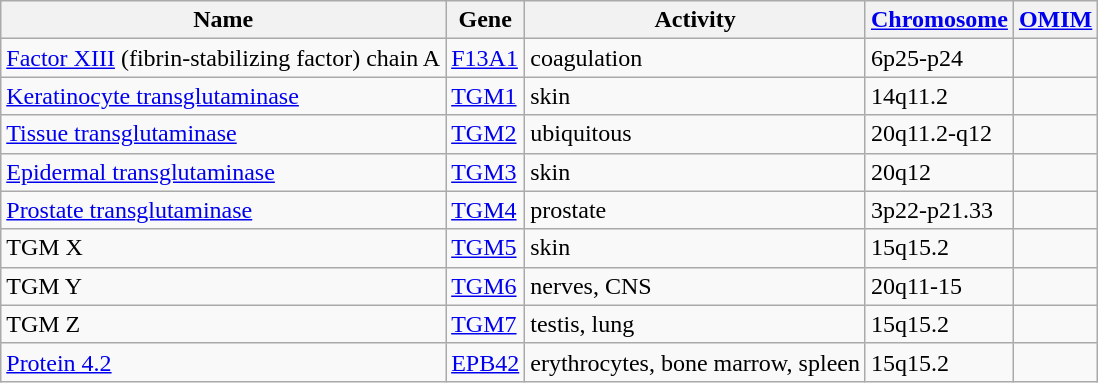<table border="1" class=wikitable>
<tr>
<th>Name</th>
<th>Gene</th>
<th>Activity</th>
<th><a href='#'>Chromosome</a></th>
<th><a href='#'>OMIM</a></th>
</tr>
<tr>
<td><a href='#'>Factor XIII</a> (fibrin-stabilizing factor) chain A</td>
<td><a href='#'>F13A1</a></td>
<td>coagulation</td>
<td>6p25-p24</td>
<td></td>
</tr>
<tr>
<td><a href='#'>Keratinocyte transglutaminase</a></td>
<td><a href='#'>TGM1</a></td>
<td>skin</td>
<td>14q11.2</td>
<td></td>
</tr>
<tr>
<td><a href='#'>Tissue transglutaminase</a></td>
<td><a href='#'>TGM2</a></td>
<td>ubiquitous</td>
<td>20q11.2-q12</td>
<td></td>
</tr>
<tr>
<td><a href='#'>Epidermal transglutaminase</a></td>
<td><a href='#'>TGM3</a></td>
<td>skin</td>
<td>20q12</td>
<td></td>
</tr>
<tr>
<td><a href='#'>Prostate transglutaminase</a></td>
<td><a href='#'>TGM4</a></td>
<td>prostate</td>
<td>3p22-p21.33</td>
<td></td>
</tr>
<tr>
<td>TGM X</td>
<td><a href='#'>TGM5</a></td>
<td>skin</td>
<td>15q15.2</td>
<td></td>
</tr>
<tr>
<td>TGM Y</td>
<td><a href='#'>TGM6</a></td>
<td>nerves, CNS</td>
<td>20q11-15</td>
<td></td>
</tr>
<tr>
<td>TGM Z</td>
<td><a href='#'>TGM7</a></td>
<td>testis, lung</td>
<td>15q15.2</td>
<td></td>
</tr>
<tr>
<td><a href='#'>Protein 4.2</a></td>
<td><a href='#'>EPB42</a></td>
<td>erythrocytes, bone marrow, spleen</td>
<td>15q15.2</td>
<td></td>
</tr>
</table>
